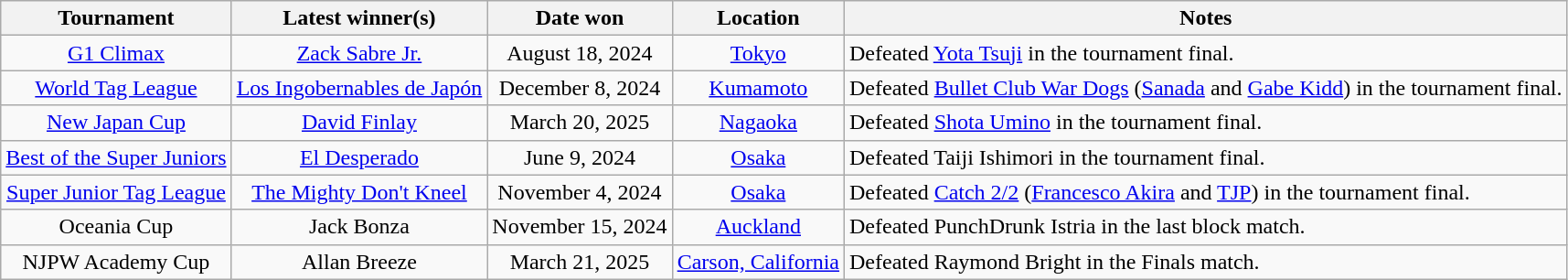<table class="wikitable sortable" style="text-align:center;">
<tr>
<th>Tournament</th>
<th>Latest winner(s)</th>
<th>Date won</th>
<th>Location</th>
<th class="unsortable">Notes</th>
</tr>
<tr>
<td><a href='#'>G1 Climax</a></td>
<td><a href='#'>Zack Sabre Jr.</a></td>
<td>August 18, 2024</td>
<td><a href='#'>Tokyo</a></td>
<td style="text-align:left;">Defeated <a href='#'>Yota Tsuji</a> in the tournament final.</td>
</tr>
<tr>
<td><a href='#'>World Tag League</a></td>
<td><a href='#'>Los Ingobernables de Japón</a><br></td>
<td>December 8, 2024</td>
<td><a href='#'>Kumamoto</a></td>
<td style="text-align:left;">Defeated <a href='#'>Bullet Club War Dogs</a> (<a href='#'>Sanada</a> and <a href='#'>Gabe Kidd</a>) in the tournament final.</td>
</tr>
<tr>
<td><a href='#'>New Japan Cup</a></td>
<td><a href='#'>David Finlay</a></td>
<td>March 20, 2025</td>
<td><a href='#'>Nagaoka</a></td>
<td style="text-align:left;">Defeated <a href='#'>Shota Umino</a> in the tournament final.</td>
</tr>
<tr>
<td><a href='#'>Best of the Super Juniors</a></td>
<td><a href='#'>El Desperado</a></td>
<td>June 9, 2024</td>
<td><a href='#'>Osaka</a></td>
<td style="text-align:left;">Defeated Taiji Ishimori in the tournament final.</td>
</tr>
<tr>
<td><a href='#'>Super Junior Tag League</a></td>
<td><a href='#'>The Mighty Don't Kneel</a><br></td>
<td>November 4, 2024</td>
<td><a href='#'>Osaka</a></td>
<td style="text-align:left;">Defeated <a href='#'>Catch 2/2</a> (<a href='#'>Francesco Akira</a> and <a href='#'>TJP</a>) in the tournament final.</td>
</tr>
<tr>
<td>Oceania Cup</td>
<td>Jack Bonza</td>
<td>November 15, 2024</td>
<td><a href='#'>Auckland</a></td>
<td style="text-align:left;">Defeated PunchDrunk Istria in the last block match.</td>
</tr>
<tr>
<td>NJPW Academy Cup</td>
<td>Allan Breeze</td>
<td>March 21, 2025</td>
<td><a href='#'>Carson, California</a></td>
<td style="text-align:left;">Defeated Raymond Bright in the Finals match.</td>
</tr>
</table>
